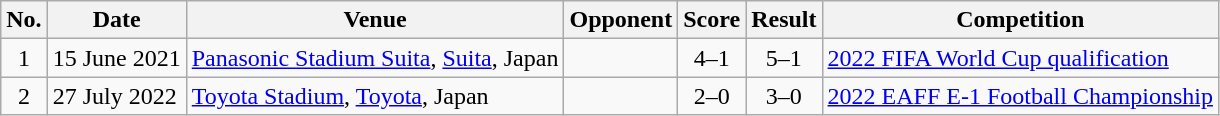<table class="wikitable sortable">
<tr>
<th scope="col">No.</th>
<th scope="col">Date</th>
<th scope="col">Venue</th>
<th scope="col">Opponent</th>
<th scope="col">Score</th>
<th scope="col">Result</th>
<th scope="col">Competition</th>
</tr>
<tr>
<td align="center">1</td>
<td>15 June 2021</td>
<td><a href='#'>Panasonic Stadium Suita</a>, <a href='#'>Suita</a>, Japan</td>
<td></td>
<td align="center">4–1</td>
<td align="center">5–1</td>
<td><a href='#'>2022 FIFA World Cup qualification</a></td>
</tr>
<tr>
<td align="center">2</td>
<td>27 July 2022</td>
<td><a href='#'>Toyota Stadium</a>, <a href='#'>Toyota</a>, Japan</td>
<td></td>
<td align="center">2–0</td>
<td align="center">3–0</td>
<td rowspan="2"><a href='#'>2022 EAFF E-1 Football Championship</a></td>
</tr>
</table>
